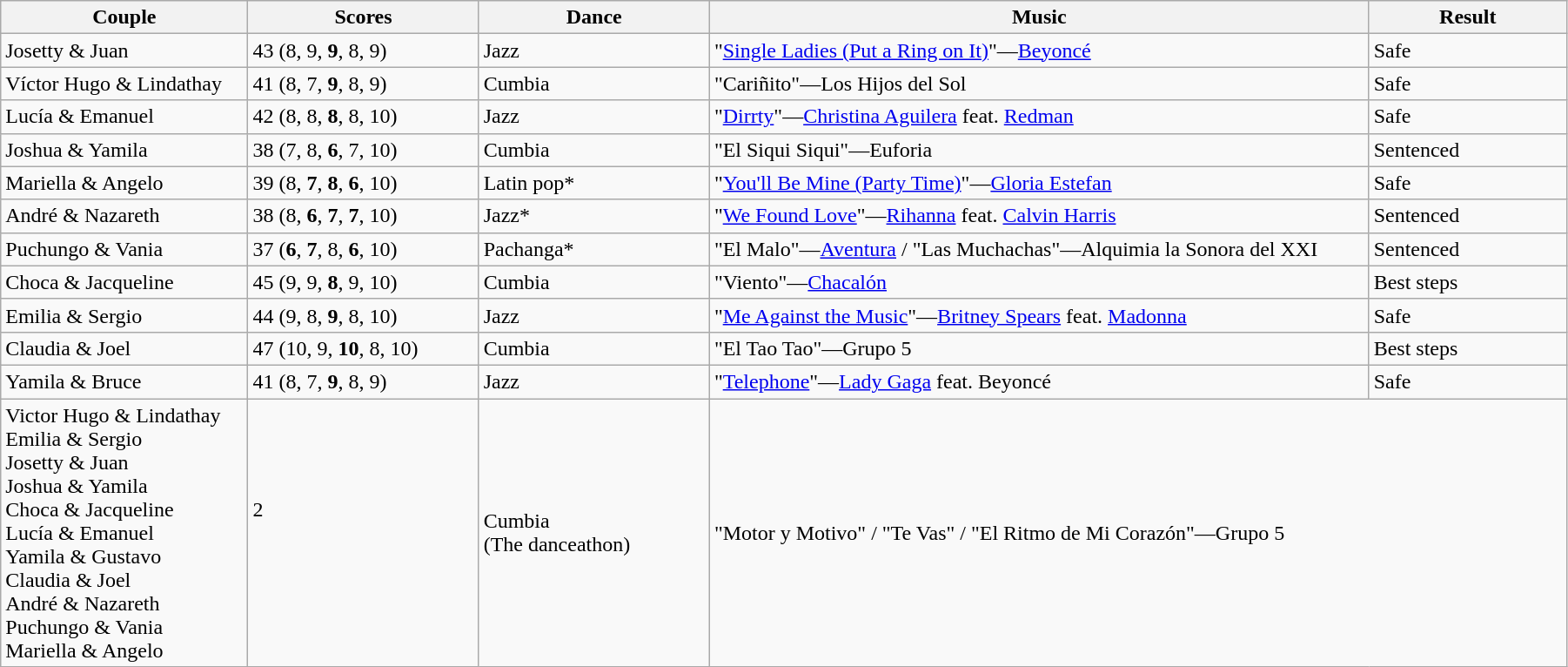<table class="wikitable sortable" style="width:95%; white-space:nowrap">
<tr>
<th style="width:15%;">Couple</th>
<th style="width:14%;">Scores</th>
<th style="width:14%;">Dance</th>
<th style="width:40%;">Music</th>
<th style="width:12%;">Result</th>
</tr>
<tr>
<td>Josetty & Juan</td>
<td>43 (8, 9, <strong>9</strong>, 8, 9)</td>
<td>Jazz</td>
<td>"<a href='#'>Single Ladies (Put a Ring on It)</a>"—<a href='#'>Beyoncé</a></td>
<td>Safe</td>
</tr>
<tr>
<td>Víctor Hugo & Lindathay</td>
<td>41 (8, 7, <strong>9</strong>, 8, 9)</td>
<td>Cumbia</td>
<td>"Cariñito"—Los Hijos del Sol</td>
<td>Safe</td>
</tr>
<tr>
<td>Lucía & Emanuel</td>
<td>42 (8, 8, <strong>8</strong>, 8, 10)</td>
<td>Jazz</td>
<td>"<a href='#'>Dirrty</a>"—<a href='#'>Christina Aguilera</a> feat. <a href='#'>Redman</a></td>
<td>Safe</td>
</tr>
<tr>
<td>Joshua & Yamila</td>
<td>38 (7, 8, <strong>6</strong>, 7, 10)</td>
<td>Cumbia</td>
<td>"El Siqui Siqui"—Euforia</td>
<td>Sentenced</td>
</tr>
<tr>
<td>Mariella & Angelo</td>
<td>39 (8, <strong>7</strong>, <strong>8</strong>, <strong>6</strong>, 10)</td>
<td>Latin pop*</td>
<td>"<a href='#'>You'll Be Mine (Party Time)</a>"—<a href='#'>Gloria Estefan</a></td>
<td>Safe</td>
</tr>
<tr>
<td>André & Nazareth</td>
<td>38 (8, <strong>6</strong>, <strong>7</strong>, <strong>7</strong>, 10)</td>
<td>Jazz*</td>
<td>"<a href='#'>We Found Love</a>"—<a href='#'>Rihanna</a> feat. <a href='#'>Calvin Harris</a></td>
<td>Sentenced</td>
</tr>
<tr>
<td>Puchungo & Vania</td>
<td>37 (<strong>6</strong>, <strong>7</strong>, 8, <strong>6</strong>, 10)</td>
<td>Pachanga*</td>
<td>"El Malo"—<a href='#'>Aventura</a> / "Las Muchachas"—Alquimia la Sonora del XXI</td>
<td>Sentenced</td>
</tr>
<tr>
<td>Choca & Jacqueline</td>
<td>45 (9, 9, <strong>8</strong>, 9, 10)</td>
<td>Cumbia</td>
<td>"Viento"—<a href='#'>Chacalón</a></td>
<td>Best steps</td>
</tr>
<tr>
<td>Emilia & Sergio</td>
<td>44 (9, 8, <strong>9</strong>, 8, 10)</td>
<td>Jazz</td>
<td>"<a href='#'>Me Against the Music</a>"—<a href='#'>Britney Spears</a> feat. <a href='#'>Madonna</a></td>
<td>Safe</td>
</tr>
<tr>
<td>Claudia & Joel</td>
<td>47 (10, 9, <strong>10</strong>, 8, 10)</td>
<td>Cumbia</td>
<td>"El Tao Tao"—Grupo 5</td>
<td>Best steps</td>
</tr>
<tr>
<td>Yamila & Bruce</td>
<td>41 (8, 7, <strong>9</strong>, 8, 9)</td>
<td>Jazz</td>
<td>"<a href='#'>Telephone</a>"—<a href='#'>Lady Gaga</a> feat. Beyoncé</td>
<td>Safe</td>
</tr>
<tr>
<td>Victor Hugo & Lindathay<br>Emilia & Sergio<br>Josetty & Juan<br>Joshua & Yamila<br>Choca & Jacqueline<br>Lucía & Emanuel<br>Yamila & Gustavo<br>Claudia & Joel<br>André & Nazareth<br>Puchungo & Vania<br>Mariella & Angelo</td>
<td valign="top"><br><br><br><br>2</td>
<td>Cumbia<br>(The danceathon)</td>
<td colspan="2">"Motor y Motivo" / "Te Vas" / "El Ritmo de Mi Corazón"—Grupo 5</td>
</tr>
</table>
